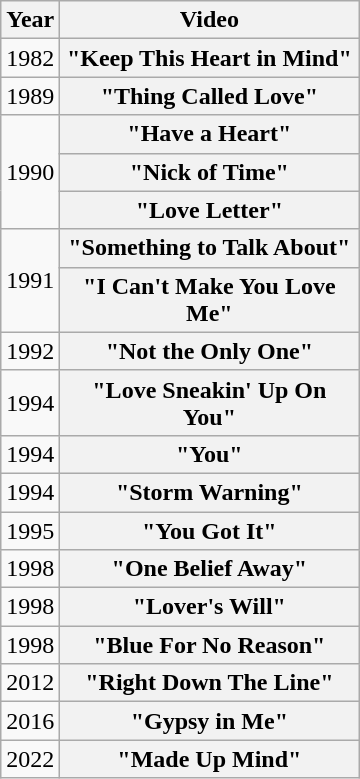<table class="wikitable plainrowheaders">
<tr>
<th>Year</th>
<th style="width:12em;">Video</th>
</tr>
<tr>
<td>1982</td>
<th scope="row">"Keep This Heart in Mind"</th>
</tr>
<tr>
<td>1989</td>
<th scope="row">"Thing Called Love"</th>
</tr>
<tr>
<td rowspan="3">1990</td>
<th scope="row">"Have a Heart"</th>
</tr>
<tr>
<th scope="row">"Nick of Time"</th>
</tr>
<tr>
<th scope="row">"Love Letter"</th>
</tr>
<tr>
<td rowspan="2">1991</td>
<th scope="row">"Something to Talk About"</th>
</tr>
<tr>
<th scope="row">"I Can't Make You Love Me"</th>
</tr>
<tr>
<td>1992</td>
<th scope="row">"Not the Only One"</th>
</tr>
<tr>
<td>1994</td>
<th scope="row">"Love Sneakin' Up On You"</th>
</tr>
<tr>
<td>1994</td>
<th scope="row">"You"</th>
</tr>
<tr>
<td>1994</td>
<th scope="row">"Storm Warning"</th>
</tr>
<tr>
<td>1995</td>
<th scope="row">"You Got It"</th>
</tr>
<tr>
<td>1998</td>
<th scope="row">"One Belief Away"</th>
</tr>
<tr>
<td>1998</td>
<th scope="row">"Lover's Will"</th>
</tr>
<tr>
<td>1998</td>
<th scope="row">"Blue For No Reason"</th>
</tr>
<tr>
<td>2012</td>
<th scope="row">"Right Down The Line"</th>
</tr>
<tr>
<td>2016</td>
<th scope="row">"Gypsy in Me"</th>
</tr>
<tr>
<td>2022</td>
<th scope="row">"Made Up Mind"</th>
</tr>
</table>
